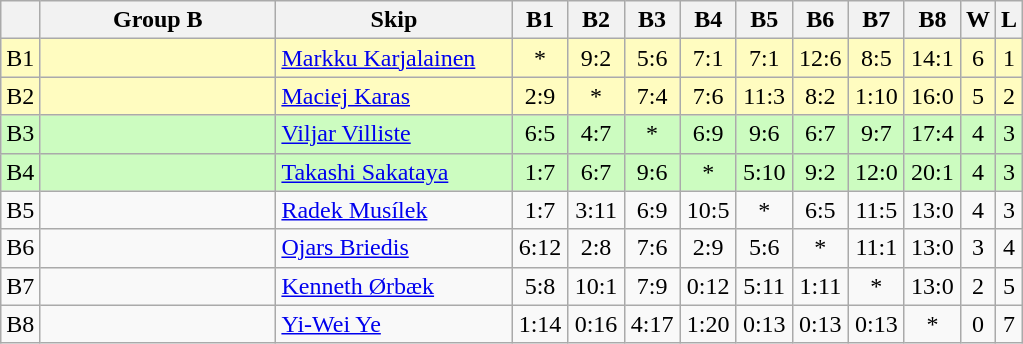<table class=wikitable style="text-align: center;">
<tr>
<th></th>
<th width=150>Group B</th>
<th width=150>Skip</th>
<th width=30>B1</th>
<th width=30>B2</th>
<th width=30>B3</th>
<th width=30>B4</th>
<th width=30>B5</th>
<th width=30>B6</th>
<th width=30>B7</th>
<th width=30>B8</th>
<th>W</th>
<th>L</th>
</tr>
<tr bgcolor="#ffffccc">
<td>B1</td>
<td align=left></td>
<td align=left><a href='#'>Markku Karjalainen</a></td>
<td>*</td>
<td>9:2</td>
<td>5:6</td>
<td>7:1</td>
<td>7:1</td>
<td>12:6</td>
<td>8:5</td>
<td>14:1</td>
<td>6</td>
<td>1</td>
</tr>
<tr bgcolor="#ffffccc">
<td>B2</td>
<td align=left></td>
<td align=left><a href='#'>Maciej Karas</a></td>
<td>2:9</td>
<td>*</td>
<td>7:4</td>
<td>7:6</td>
<td>11:3</td>
<td>8:2</td>
<td>1:10</td>
<td>16:0</td>
<td>5</td>
<td>2</td>
</tr>
<tr bgcolor="#ccffccc">
<td>B3</td>
<td align=left></td>
<td align=left><a href='#'>Viljar Villiste</a></td>
<td>6:5</td>
<td>4:7</td>
<td>*</td>
<td>6:9</td>
<td>9:6</td>
<td>6:7</td>
<td>9:7</td>
<td>17:4</td>
<td>4</td>
<td>3</td>
</tr>
<tr bgcolor="#ccffccc">
<td>B4</td>
<td align=left></td>
<td align=left><a href='#'>Takashi Sakataya</a></td>
<td>1:7</td>
<td>6:7</td>
<td>9:6</td>
<td>*</td>
<td>5:10</td>
<td>9:2</td>
<td>12:0</td>
<td>20:1</td>
<td>4</td>
<td>3</td>
</tr>
<tr>
<td>B5</td>
<td align=left></td>
<td align=left><a href='#'>Radek Musílek</a></td>
<td>1:7</td>
<td>3:11</td>
<td>6:9</td>
<td>10:5</td>
<td>*</td>
<td>6:5</td>
<td>11:5</td>
<td>13:0</td>
<td>4</td>
<td>3</td>
</tr>
<tr>
<td>B6</td>
<td align=left></td>
<td align=left><a href='#'>Ojars Briedis</a></td>
<td>6:12</td>
<td>2:8</td>
<td>7:6</td>
<td>2:9</td>
<td>5:6</td>
<td>*</td>
<td>11:1</td>
<td>13:0</td>
<td>3</td>
<td>4</td>
</tr>
<tr>
<td>B7</td>
<td align=left></td>
<td align=left><a href='#'>Kenneth Ørbæk</a></td>
<td>5:8</td>
<td>10:1</td>
<td>7:9</td>
<td>0:12</td>
<td>5:11</td>
<td>1:11</td>
<td>*</td>
<td>13:0</td>
<td>2</td>
<td>5</td>
</tr>
<tr>
<td>B8</td>
<td align=left></td>
<td align=left><a href='#'>Yi-Wei Ye</a></td>
<td>1:14</td>
<td>0:16</td>
<td>4:17</td>
<td>1:20</td>
<td>0:13</td>
<td>0:13</td>
<td>0:13</td>
<td>*</td>
<td>0</td>
<td>7</td>
</tr>
</table>
